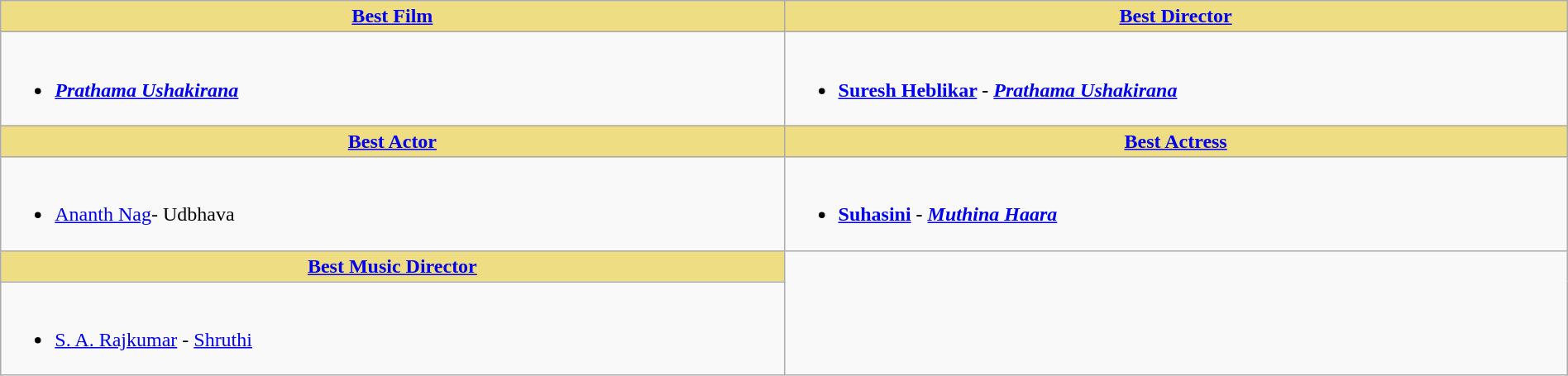<table class="wikitable" width=100% |>
<tr>
<th !  style="background:#eedd82; text-align:center; width:50%;"><a href='#'>Best Film</a></th>
<th !  style="background:#eedd82; text-align:center; width:50%;"><a href='#'>Best Director</a></th>
</tr>
<tr>
<td valign="top"><br><ul><li><strong><em><a href='#'>Prathama Ushakirana</a></em></strong></li></ul></td>
<td valign="top"><br><ul><li><strong><a href='#'>Suresh Heblikar</a> -  <em><a href='#'>Prathama Ushakirana</a><strong><em></li></ul></td>
</tr>
<tr>
<th ! style="background:#eedd82; text-align:center;"><a href='#'>Best Actor</a></th>
<th ! style="background:#eedd82; text-align:center;"><a href='#'>Best Actress</a></th>
</tr>
<tr>
<td><br><ul><li></strong><a href='#'>Ananth Nag</a>- </em>Udbhava</em></strong></li></ul></td>
<td><br><ul><li><strong><a href='#'>Suhasini</a> - <em><a href='#'>Muthina Haara</a><strong><em></li></ul></td>
</tr>
<tr>
<th ! style="background:#eedd82; text-align:center;"><a href='#'>Best Music Director</a></th>
</tr>
<tr>
<td><br><ul><li></strong><a href='#'>S. A. Rajkumar</a> - </em><a href='#'>Shruthi</a></em></strong></li></ul></td>
</tr>
</table>
